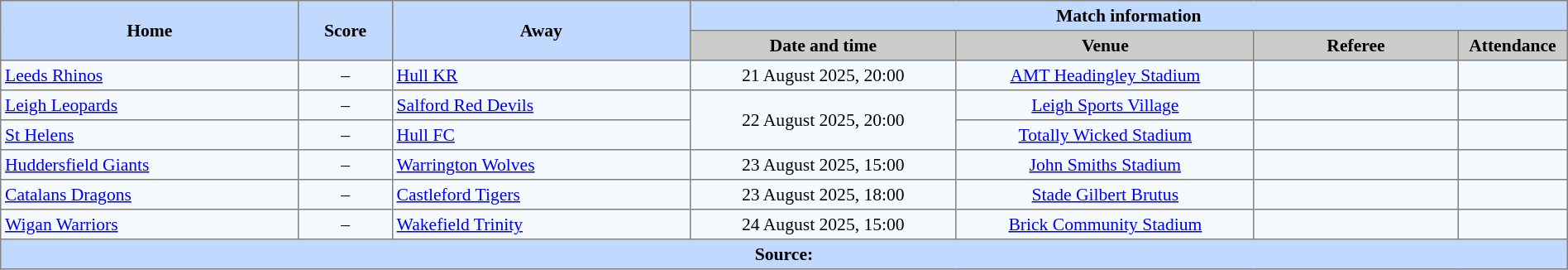<table border=1 style="border-collapse:collapse; font-size:90%; text-align:center;" cellpadding=3 cellspacing=0 width=100%>
<tr style="background:#C1D8ff;">
<th scope="col" rowspan=2 width=19%>Home</th>
<th scope="col" rowspan=2 width=6%>Score</th>
<th scope="col" rowspan=2 width=19%>Away</th>
<th colspan=4>Match information</th>
</tr>
<tr style="background:#CCCCCC;">
<th scope="col" width=17%>Date and time</th>
<th scope="col" width=19%>Venue</th>
<th scope="col" width=13%>Referee</th>
<th scope="col" width=7%>Attendance</th>
</tr>
<tr style="background:#F5FAFF;">
<td style="text-align:left;"> <a href='#'>Leeds Rhinos</a></td>
<td>–</td>
<td style="text-align:left;"> <a href='#'>Hull KR</a></td>
<td>21 August 2025, 20:00</td>
<td><a href='#'>AMT Headingley Stadium</a></td>
<td></td>
<td></td>
</tr>
<tr style="background:#F5FAFF;">
<td style="text-align:left;"> <a href='#'>Leigh Leopards</a></td>
<td>–</td>
<td style="text-align:left;"> <a href='#'>Salford Red Devils</a></td>
<td Rowspan=2>22 August 2025, 20:00</td>
<td><a href='#'>Leigh Sports Village</a></td>
<td></td>
<td></td>
</tr>
<tr style="background:#F5FAFF;">
<td style="text-align:left;"> <a href='#'>St Helens</a></td>
<td>–</td>
<td style="text-align:left;"> <a href='#'>Hull FC</a></td>
<td><a href='#'>Totally Wicked Stadium</a></td>
<td></td>
<td></td>
</tr>
<tr style="background:#F5FAFF;">
<td style="text-align:left;"> <a href='#'>Huddersfield Giants</a></td>
<td>–</td>
<td style="text-align:left;"> <a href='#'>Warrington Wolves</a></td>
<td>23 August 2025, 15:00</td>
<td><a href='#'>John Smiths Stadium</a></td>
<td></td>
<td></td>
</tr>
<tr style="background:#F5FAFF;">
<td style="text-align:left;"> <a href='#'>Catalans Dragons</a></td>
<td>–</td>
<td style="text-align:left;"> <a href='#'>Castleford Tigers</a></td>
<td>23 August 2025, 18:00</td>
<td><a href='#'>Stade Gilbert Brutus</a></td>
<td></td>
<td></td>
</tr>
<tr style="background:#F5FAFF;">
<td style="text-align:left;"> <a href='#'>Wigan Warriors</a></td>
<td>–</td>
<td style="text-align:left;"> <a href='#'>Wakefield Trinity</a></td>
<td>24 August 2025, 15:00</td>
<td><a href='#'>Brick Community Stadium</a></td>
<td></td>
<td></td>
</tr>
<tr style="background:#c1d8ff;">
<th colspan=7>Source:</th>
</tr>
</table>
